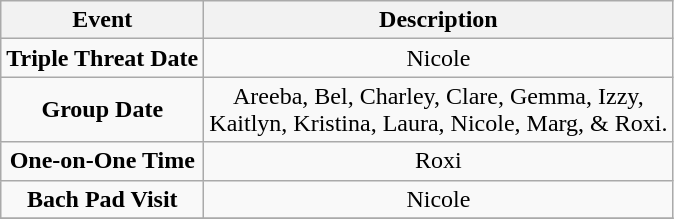<table class="wikitable sortable" style="text-align:center;">
<tr>
<th>Event</th>
<th>Description</th>
</tr>
<tr>
<td><strong>Triple Threat Date</strong></td>
<td>Nicole</td>
</tr>
<tr>
<td><strong>Group Date</strong></td>
<td>Areeba, Bel, Charley, Clare, Gemma, Izzy, <br>Kaitlyn, Kristina, Laura, Nicole, Marg, & Roxi.</td>
</tr>
<tr>
<td><strong>One-on-One Time</strong></td>
<td>Roxi</td>
</tr>
<tr>
<td><strong>Bach Pad Visit</strong></td>
<td>Nicole</td>
</tr>
<tr>
</tr>
</table>
